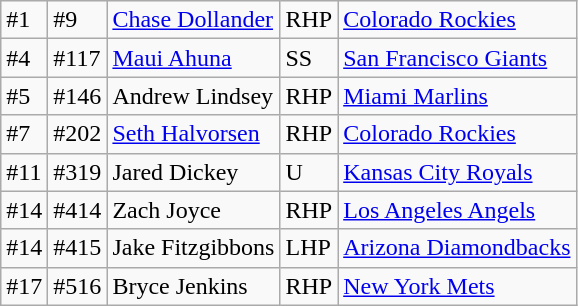<table class="wikitable">
<tr>
<td>#1</td>
<td>#9</td>
<td><a href='#'>Chase Dollander</a></td>
<td>RHP</td>
<td><a href='#'>Colorado Rockies</a></td>
</tr>
<tr>
<td>#4</td>
<td>#117</td>
<td><a href='#'>Maui Ahuna</a></td>
<td>SS</td>
<td><a href='#'>San Francisco Giants</a></td>
</tr>
<tr>
<td>#5</td>
<td>#146</td>
<td>Andrew Lindsey</td>
<td>RHP</td>
<td><a href='#'>Miami Marlins</a></td>
</tr>
<tr>
<td>#7</td>
<td>#202</td>
<td><a href='#'>Seth Halvorsen</a></td>
<td>RHP</td>
<td><a href='#'>Colorado Rockies</a></td>
</tr>
<tr>
<td>#11</td>
<td>#319</td>
<td>Jared Dickey</td>
<td>U</td>
<td><a href='#'>Kansas City Royals</a></td>
</tr>
<tr>
<td>#14</td>
<td>#414</td>
<td>Zach Joyce</td>
<td>RHP</td>
<td><a href='#'>Los Angeles Angels</a></td>
</tr>
<tr>
<td>#14</td>
<td>#415</td>
<td>Jake Fitzgibbons</td>
<td>LHP</td>
<td><a href='#'>Arizona Diamondbacks</a></td>
</tr>
<tr>
<td>#17</td>
<td>#516</td>
<td>Bryce Jenkins</td>
<td>RHP</td>
<td><a href='#'>New York Mets</a></td>
</tr>
</table>
